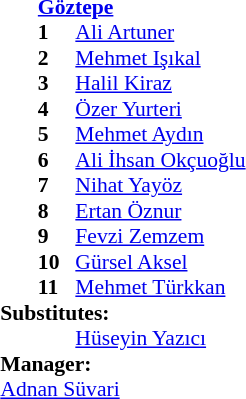<table style="font-size: 90%" cellspacing="0" cellpadding="0" align=center>
<tr>
<td></td>
<td colspan="4"><strong><a href='#'>Göztepe</a></strong></td>
</tr>
<tr>
<th width=25></th>
<th width=25></th>
</tr>
<tr>
<td></td>
<td><strong>1</strong></td>
<td> <a href='#'>Ali Artuner</a></td>
<td></td>
<td></td>
</tr>
<tr>
<td></td>
<td><strong>2</strong></td>
<td> <a href='#'>Mehmet Işıkal</a></td>
<td></td>
<td></td>
</tr>
<tr>
<td></td>
<td><strong>3</strong></td>
<td> <a href='#'>Halil Kiraz</a></td>
<td></td>
<td></td>
<td></td>
</tr>
<tr>
<td></td>
<td><strong>4</strong></td>
<td> <a href='#'>Özer Yurteri</a></td>
<td></td>
<td></td>
<td></td>
</tr>
<tr>
<td></td>
<td><strong>5</strong></td>
<td> <a href='#'>Mehmet Aydın</a></td>
<td></td>
<td></td>
<td></td>
</tr>
<tr>
<td></td>
<td><strong>6</strong></td>
<td> <a href='#'>Ali İhsan Okçuoğlu</a></td>
<td></td>
<td></td>
<td></td>
</tr>
<tr>
<td></td>
<td><strong>7</strong></td>
<td> <a href='#'>Nihat Yayöz</a></td>
<td></td>
<td></td>
<td></td>
</tr>
<tr>
<td></td>
<td><strong>8</strong></td>
<td> <a href='#'>Ertan Öznur</a></td>
<td></td>
<td></td>
<td></td>
</tr>
<tr>
<td></td>
<td><strong>9</strong></td>
<td> <a href='#'>Fevzi Zemzem</a></td>
<td></td>
<td></td>
<td></td>
</tr>
<tr>
<td></td>
<td><strong>10</strong></td>
<td> <a href='#'>Gürsel Aksel</a></td>
<td></td>
<td></td>
<td></td>
</tr>
<tr>
<td></td>
<td><strong>11</strong></td>
<td> <a href='#'>Mehmet Türkkan</a></td>
<td></td>
<td></td>
<td></td>
</tr>
<tr>
<td colspan=3><strong>Substitutes:</strong></td>
</tr>
<tr>
<td></td>
<td></td>
<td> <a href='#'>Hüseyin Yazıcı</a></td>
<td></td>
<td></td>
<td></td>
</tr>
<tr>
<td colspan=3><strong>Manager:</strong></td>
</tr>
<tr>
<td colspan=4> <a href='#'>Adnan Süvari</a></td>
</tr>
</table>
